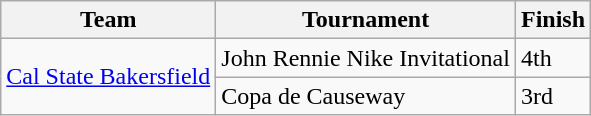<table class="wikitable">
<tr>
<th>Team</th>
<th>Tournament</th>
<th>Finish</th>
</tr>
<tr>
<td rowspan="2"><a href='#'>Cal State Bakersfield</a></td>
<td>John Rennie Nike Invitational</td>
<td>4th</td>
</tr>
<tr>
<td>Copa de Causeway</td>
<td>3rd</td>
</tr>
</table>
